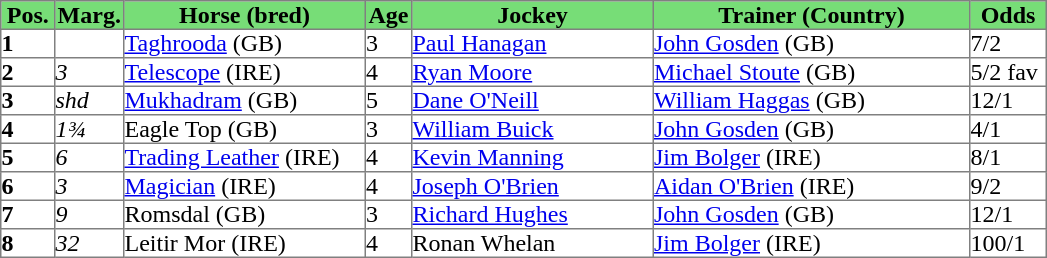<table class = "sortable" | border="1" cellpadding="0" style="border-collapse: collapse;">
<tr style="background:#7d7; text-align:center;">
<th style="width:35px;"><strong>Pos.</strong></th>
<th style="width:45px;"><strong>Marg.</strong></th>
<th style="width:160px;"><strong>Horse (bred)</strong></th>
<th style="width:30px;"><strong>Age</strong></th>
<th style="width:160px;"><strong>Jockey</strong></th>
<th style="width:210px;"><strong>Trainer (Country)</strong></th>
<th style="width:50px;"><strong>Odds</strong></th>
</tr>
<tr>
<td><strong>1</strong></td>
<td></td>
<td><a href='#'>Taghrooda</a> (GB)</td>
<td>3</td>
<td><a href='#'>Paul Hanagan</a></td>
<td><a href='#'>John Gosden</a> (GB)</td>
<td>7/2</td>
</tr>
<tr>
<td><strong>2</strong></td>
<td><em>3</em></td>
<td><a href='#'>Telescope</a> (IRE)</td>
<td>4</td>
<td><a href='#'>Ryan Moore</a></td>
<td><a href='#'>Michael Stoute</a> (GB)</td>
<td>5/2 fav</td>
</tr>
<tr>
<td><strong>3</strong></td>
<td><em>shd</em></td>
<td><a href='#'>Mukhadram</a> (GB)</td>
<td>5</td>
<td><a href='#'>Dane O'Neill</a></td>
<td><a href='#'>William Haggas</a> (GB)</td>
<td>12/1</td>
</tr>
<tr>
<td><strong>4</strong></td>
<td><em>1¾</em></td>
<td>Eagle Top (GB)</td>
<td>3</td>
<td><a href='#'>William Buick</a></td>
<td><a href='#'>John Gosden</a> (GB)</td>
<td>4/1</td>
</tr>
<tr>
<td><strong>5</strong></td>
<td><em>6</em></td>
<td><a href='#'>Trading Leather</a> (IRE)</td>
<td>4</td>
<td><a href='#'>Kevin Manning</a></td>
<td><a href='#'>Jim Bolger</a> (IRE)</td>
<td>8/1</td>
</tr>
<tr>
<td><strong>6</strong></td>
<td><em>3</em></td>
<td><a href='#'>Magician</a> (IRE)</td>
<td>4</td>
<td><a href='#'>Joseph O'Brien</a></td>
<td><a href='#'>Aidan O'Brien</a> (IRE)</td>
<td>9/2</td>
</tr>
<tr>
<td><strong>7</strong></td>
<td><em>9</em></td>
<td>Romsdal (GB)</td>
<td>3</td>
<td><a href='#'>Richard Hughes</a></td>
<td><a href='#'>John Gosden</a> (GB)</td>
<td>12/1</td>
</tr>
<tr>
<td><strong>8</strong></td>
<td><em>32</em></td>
<td>Leitir Mor (IRE)</td>
<td>4</td>
<td>Ronan Whelan</td>
<td><a href='#'>Jim Bolger</a> (IRE)</td>
<td>100/1</td>
</tr>
</table>
